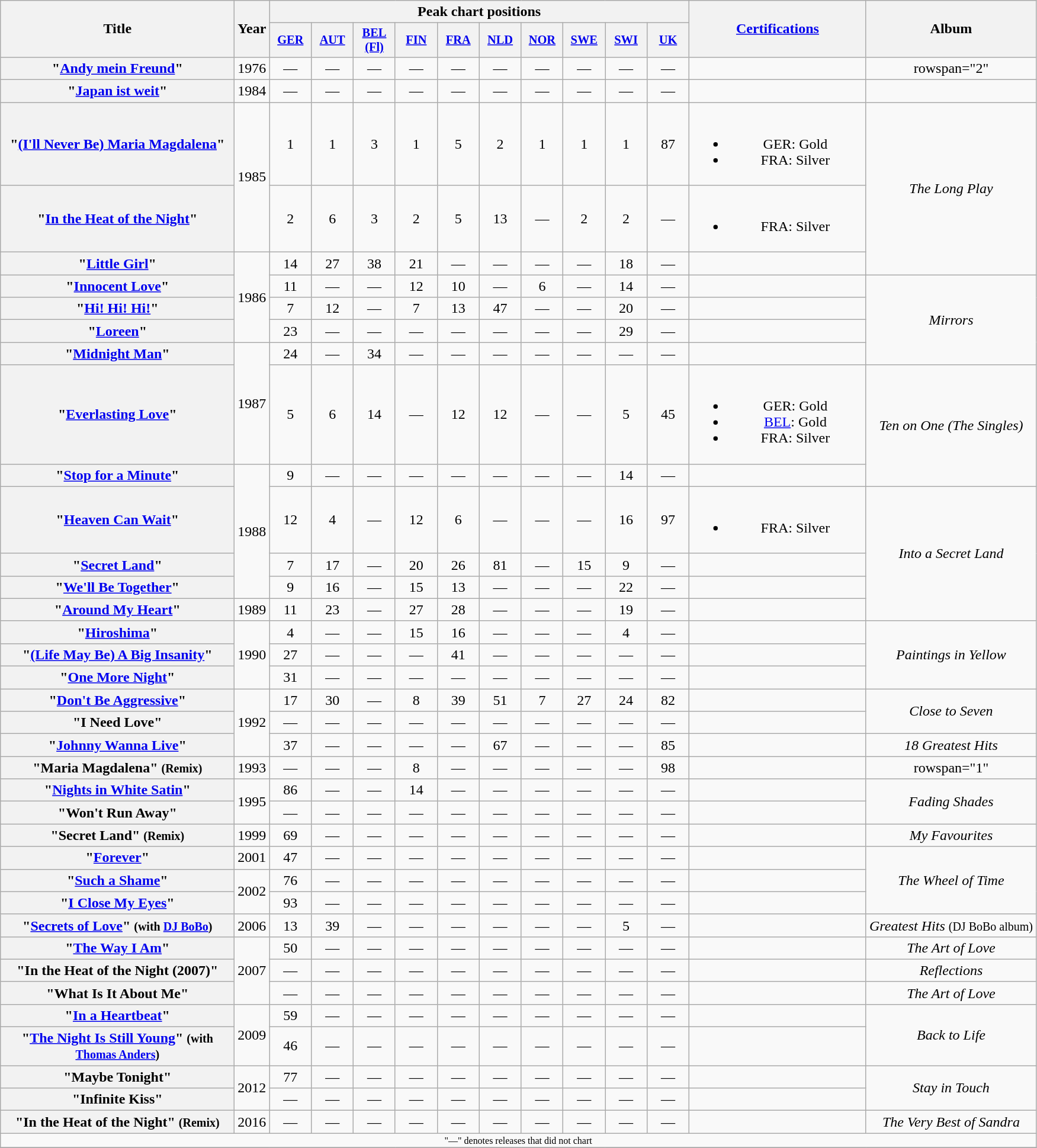<table class="wikitable plainrowheaders" style="text-align:center;">
<tr>
<th scope="col" rowspan="2" style="width:16em;">Title</th>
<th scope="col" rowspan="2">Year</th>
<th scope="col" colspan="10">Peak chart positions</th>
<th scope="col" rowspan="2" style="width:12em;"><a href='#'>Certifications</a></th>
<th scope="col" rowspan="2">Album</th>
</tr>
<tr>
<th style="width:3em;font-size:85%"><a href='#'>GER</a><br></th>
<th style="width:3em;font-size:85%"><a href='#'>AUT</a><br></th>
<th style="width:3em;font-size:85%"><a href='#'>BEL<br>(Fl)</a><br></th>
<th style="width:3em;font-size:85%"><a href='#'>FIN</a><br></th>
<th style="width:3em;font-size:85%"><a href='#'>FRA</a><br></th>
<th style="width:3em;font-size:85%"><a href='#'>NLD</a><br></th>
<th style="width:3em;font-size:85%"><a href='#'>NOR</a><br></th>
<th style="width:3em;font-size:85%"><a href='#'>SWE</a><br></th>
<th style="width:3em;font-size:85%"><a href='#'>SWI</a><br></th>
<th style="width:3em;font-size:85%"><a href='#'>UK</a><br></th>
</tr>
<tr>
<th scope="row">"<a href='#'>Andy mein Freund</a>"</th>
<td rowspan="1">1976</td>
<td>—</td>
<td>—</td>
<td>—</td>
<td>—</td>
<td>—</td>
<td>—</td>
<td>—</td>
<td>—</td>
<td>—</td>
<td>—</td>
<td></td>
<td>rowspan="2" </td>
</tr>
<tr>
<th scope="row">"<a href='#'>Japan ist weit</a>"</th>
<td rowspan="1">1984</td>
<td>—</td>
<td>—</td>
<td>—</td>
<td>—</td>
<td>—</td>
<td>—</td>
<td>—</td>
<td>—</td>
<td>—</td>
<td>—</td>
<td></td>
</tr>
<tr>
<th scope="row">"<a href='#'>(I'll Never Be) Maria Magdalena</a>"</th>
<td rowspan="2">1985</td>
<td>1</td>
<td>1</td>
<td>3</td>
<td>1</td>
<td>5</td>
<td>2</td>
<td>1</td>
<td>1</td>
<td>1</td>
<td>87</td>
<td><br><ul><li>GER: Gold</li><li>FRA: Silver</li></ul></td>
<td rowspan="3"><em>The Long Play</em></td>
</tr>
<tr>
<th scope="row">"<a href='#'>In the Heat of the Night</a>"</th>
<td>2</td>
<td>6</td>
<td>3</td>
<td>2</td>
<td>5</td>
<td>13</td>
<td>—</td>
<td>2</td>
<td>2</td>
<td>—</td>
<td><br><ul><li>FRA: Silver</li></ul></td>
</tr>
<tr>
<th scope="row">"<a href='#'>Little Girl</a>"</th>
<td rowspan="4">1986</td>
<td>14</td>
<td>27</td>
<td>38</td>
<td>21</td>
<td>—</td>
<td>—</td>
<td>—</td>
<td>—</td>
<td>18</td>
<td>—</td>
<td></td>
</tr>
<tr>
<th scope="row">"<a href='#'>Innocent Love</a>"</th>
<td>11</td>
<td>—</td>
<td>—</td>
<td>12</td>
<td>10</td>
<td>—</td>
<td>6</td>
<td>—</td>
<td>14</td>
<td>—</td>
<td></td>
<td rowspan="4"><em>Mirrors</em></td>
</tr>
<tr>
<th scope="row">"<a href='#'>Hi! Hi! Hi!</a>"</th>
<td>7</td>
<td>12</td>
<td>—</td>
<td>7</td>
<td>13</td>
<td>47</td>
<td>—</td>
<td>—</td>
<td>20</td>
<td>—</td>
<td></td>
</tr>
<tr>
<th scope="row">"<a href='#'>Loreen</a>"</th>
<td>23</td>
<td>—</td>
<td>—</td>
<td>—</td>
<td>—</td>
<td>—</td>
<td>—</td>
<td>—</td>
<td>29</td>
<td>—</td>
<td></td>
</tr>
<tr>
<th scope="row">"<a href='#'>Midnight Man</a>"</th>
<td rowspan="2">1987</td>
<td>24</td>
<td>—</td>
<td>34</td>
<td>—</td>
<td>—</td>
<td>—</td>
<td>—</td>
<td>—</td>
<td>—</td>
<td>—</td>
<td></td>
</tr>
<tr>
<th scope="row">"<a href='#'>Everlasting Love</a>"</th>
<td>5</td>
<td>6</td>
<td>14</td>
<td>—</td>
<td>12</td>
<td>12</td>
<td>—</td>
<td>—</td>
<td>5</td>
<td>45</td>
<td><br><ul><li>GER: Gold</li><li><a href='#'>BEL</a>: Gold</li><li>FRA: Silver</li></ul></td>
<td rowspan="2"><em>Ten on One (The Singles)</em></td>
</tr>
<tr>
<th scope="row">"<a href='#'>Stop for a Minute</a>"</th>
<td rowspan="4">1988</td>
<td>9</td>
<td>—</td>
<td>—</td>
<td>—</td>
<td>—</td>
<td>—</td>
<td>—</td>
<td>—</td>
<td>14</td>
<td>—</td>
<td></td>
</tr>
<tr>
<th scope="row">"<a href='#'>Heaven Can Wait</a>"</th>
<td>12</td>
<td>4</td>
<td>—</td>
<td>12</td>
<td>6</td>
<td>—</td>
<td>—</td>
<td>—</td>
<td>16</td>
<td>97</td>
<td><br><ul><li>FRA: Silver</li></ul></td>
<td rowspan="4"><em>Into a Secret Land</em></td>
</tr>
<tr>
<th scope="row">"<a href='#'>Secret Land</a>"</th>
<td>7</td>
<td>17</td>
<td>—</td>
<td>20</td>
<td>26</td>
<td>81</td>
<td>—</td>
<td>15</td>
<td>9</td>
<td>—</td>
<td></td>
</tr>
<tr>
<th scope="row">"<a href='#'>We'll Be Together</a>"</th>
<td>9</td>
<td>16</td>
<td>—</td>
<td>15</td>
<td>13</td>
<td>—</td>
<td>—</td>
<td>—</td>
<td>22</td>
<td>—</td>
<td></td>
</tr>
<tr>
<th scope="row">"<a href='#'>Around My Heart</a>"</th>
<td rowspan="1">1989</td>
<td>11</td>
<td>23</td>
<td>—</td>
<td>27</td>
<td>28</td>
<td>—</td>
<td>—</td>
<td>—</td>
<td>19</td>
<td>—</td>
<td></td>
</tr>
<tr>
<th scope="row">"<a href='#'>Hiroshima</a>"</th>
<td rowspan="3">1990</td>
<td>4</td>
<td>—</td>
<td>—</td>
<td>15</td>
<td>16</td>
<td>—</td>
<td>—</td>
<td>—</td>
<td>4</td>
<td>—</td>
<td></td>
<td rowspan="3"><em>Paintings in Yellow</em></td>
</tr>
<tr>
<th scope="row">"<a href='#'>(Life May Be) A Big Insanity</a>"</th>
<td>27</td>
<td>—</td>
<td>—</td>
<td>—</td>
<td>41</td>
<td>—</td>
<td>—</td>
<td>—</td>
<td>—</td>
<td>—</td>
<td></td>
</tr>
<tr>
<th scope="row">"<a href='#'>One More Night</a>"</th>
<td>31</td>
<td>—</td>
<td>—</td>
<td>—</td>
<td>—</td>
<td>—</td>
<td>—</td>
<td>—</td>
<td>—</td>
<td>—</td>
<td></td>
</tr>
<tr>
<th scope="row">"<a href='#'>Don't Be Aggressive</a>"</th>
<td rowspan="3">1992</td>
<td>17</td>
<td>30</td>
<td>—</td>
<td>8</td>
<td>39</td>
<td>51</td>
<td>7</td>
<td>27</td>
<td>24</td>
<td>82</td>
<td></td>
<td rowspan="2"><em>Close to Seven</em></td>
</tr>
<tr>
<th scope="row">"I Need Love"</th>
<td>—</td>
<td>—</td>
<td>—</td>
<td>—</td>
<td>—</td>
<td>—</td>
<td>—</td>
<td>—</td>
<td>—</td>
<td>—</td>
<td></td>
</tr>
<tr>
<th scope="row">"<a href='#'>Johnny Wanna Live</a>"</th>
<td>37</td>
<td>—</td>
<td>—</td>
<td>—</td>
<td>—</td>
<td>67</td>
<td>—</td>
<td>—</td>
<td>—</td>
<td>85</td>
<td></td>
<td rowspan="1"><em>18 Greatest Hits</em></td>
</tr>
<tr>
<th scope="row">"Maria Magdalena" <small>(Remix)</small></th>
<td rowspan="1">1993</td>
<td>—</td>
<td>—</td>
<td>—</td>
<td>8</td>
<td>—</td>
<td>—</td>
<td>—</td>
<td>—</td>
<td>—</td>
<td>98</td>
<td></td>
<td>rowspan="1" </td>
</tr>
<tr>
<th scope="row">"<a href='#'>Nights in White Satin</a>"</th>
<td rowspan="2">1995</td>
<td>86</td>
<td>—</td>
<td>—</td>
<td>14</td>
<td>—</td>
<td>—</td>
<td>—</td>
<td>—</td>
<td>—</td>
<td>—</td>
<td></td>
<td rowspan="2"><em>Fading Shades</em></td>
</tr>
<tr>
<th scope="row">"Won't Run Away"</th>
<td>—</td>
<td>—</td>
<td>—</td>
<td>—</td>
<td>—</td>
<td>—</td>
<td>—</td>
<td>—</td>
<td>—</td>
<td>—</td>
<td></td>
</tr>
<tr>
<th scope="row">"Secret Land" <small>(Remix)</small></th>
<td rowspan="1">1999</td>
<td>69</td>
<td>—</td>
<td>—</td>
<td>—</td>
<td>—</td>
<td>—</td>
<td>—</td>
<td>—</td>
<td>—</td>
<td>—</td>
<td></td>
<td rowspan="1"><em>My Favourites</em></td>
</tr>
<tr>
<th scope="row">"<a href='#'>Forever</a>"</th>
<td rowspan="1">2001</td>
<td>47</td>
<td>—</td>
<td>—</td>
<td>—</td>
<td>—</td>
<td>—</td>
<td>—</td>
<td>—</td>
<td>—</td>
<td>—</td>
<td></td>
<td rowspan="3"><em>The Wheel of Time</em></td>
</tr>
<tr>
<th scope="row">"<a href='#'>Such a Shame</a>"</th>
<td rowspan="2">2002</td>
<td>76</td>
<td>—</td>
<td>—</td>
<td>—</td>
<td>—</td>
<td>—</td>
<td>—</td>
<td>—</td>
<td>—</td>
<td>—</td>
<td></td>
</tr>
<tr>
<th scope="row">"<a href='#'>I Close My Eyes</a>"</th>
<td>93</td>
<td>—</td>
<td>—</td>
<td>—</td>
<td>—</td>
<td>—</td>
<td>—</td>
<td>—</td>
<td>—</td>
<td>—</td>
<td></td>
</tr>
<tr>
<th scope="row">"<a href='#'>Secrets of Love</a>" <small>(with <a href='#'>DJ BoBo</a>)</small></th>
<td rowspan="1">2006</td>
<td>13</td>
<td>39</td>
<td>—</td>
<td>—</td>
<td>—</td>
<td>—</td>
<td>—</td>
<td>—</td>
<td>5</td>
<td>—</td>
<td></td>
<td rowspan="1"><em>Greatest Hits</em> <small>(DJ BoBo album)</small></td>
</tr>
<tr>
<th scope="row">"<a href='#'>The Way I Am</a>"</th>
<td rowspan="3">2007</td>
<td>50</td>
<td>—</td>
<td>—</td>
<td>—</td>
<td>—</td>
<td>—</td>
<td>—</td>
<td>—</td>
<td>—</td>
<td>—</td>
<td></td>
<td rowspan="1"><em>The Art of Love</em></td>
</tr>
<tr>
<th scope="row">"In the Heat of the Night (2007)"</th>
<td>—</td>
<td>—</td>
<td>—</td>
<td>—</td>
<td>—</td>
<td>—</td>
<td>—</td>
<td>—</td>
<td>—</td>
<td>—</td>
<td></td>
<td rowspan="1"><em>Reflections</em></td>
</tr>
<tr>
<th scope="row">"What Is It About Me"</th>
<td>—</td>
<td>—</td>
<td>—</td>
<td>—</td>
<td>—</td>
<td>—</td>
<td>—</td>
<td>—</td>
<td>—</td>
<td>—</td>
<td></td>
<td rowspan="1"><em>The Art of Love</em></td>
</tr>
<tr>
<th scope="row">"<a href='#'>In a Heartbeat</a>"</th>
<td rowspan="2">2009</td>
<td>59</td>
<td>—</td>
<td>—</td>
<td>—</td>
<td>—</td>
<td>—</td>
<td>—</td>
<td>—</td>
<td>—</td>
<td>—</td>
<td></td>
<td rowspan="2"><em>Back to Life</em></td>
</tr>
<tr>
<th scope="row">"<a href='#'>The Night Is Still Young</a>" <small>(with <a href='#'>Thomas Anders</a>)</small></th>
<td>46</td>
<td>—</td>
<td>—</td>
<td>—</td>
<td>—</td>
<td>—</td>
<td>—</td>
<td>—</td>
<td>—</td>
<td>—</td>
<td></td>
</tr>
<tr>
<th scope="row">"Maybe Tonight"</th>
<td rowspan="2">2012</td>
<td>77</td>
<td>—</td>
<td>—</td>
<td>—</td>
<td>—</td>
<td>—</td>
<td>—</td>
<td>—</td>
<td>—</td>
<td>—</td>
<td></td>
<td rowspan="2"><em>Stay in Touch</em></td>
</tr>
<tr>
<th scope="row">"Infinite Kiss"</th>
<td>—</td>
<td>—</td>
<td>—</td>
<td>—</td>
<td>—</td>
<td>—</td>
<td>—</td>
<td>—</td>
<td>—</td>
<td>—</td>
<td></td>
</tr>
<tr>
<th scope="row">"In the Heat of the Night" <small>(Remix)</small></th>
<td rowspan="1">2016</td>
<td>—</td>
<td>—</td>
<td>—</td>
<td>—</td>
<td>—</td>
<td>—</td>
<td>—</td>
<td>—</td>
<td>—</td>
<td>—</td>
<td></td>
<td rowspan="1"><em>The Very Best of Sandra</em></td>
</tr>
<tr>
<td colspan="14" align="center" style="font-size:8pt">"—" denotes releases that did not chart</td>
</tr>
<tr>
</tr>
</table>
